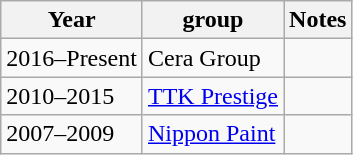<table class="wikitable sortable">
<tr>
<th>Year</th>
<th>group</th>
<th class="unsortable">Notes</th>
</tr>
<tr>
<td>2016–Present</td>
<td>Cera Group</td>
<td></td>
</tr>
<tr>
<td>2010–2015</td>
<td><a href='#'>TTK Prestige</a></td>
<td></td>
</tr>
<tr>
<td>2007–2009</td>
<td><a href='#'>Nippon Paint</a></td>
<td></td>
</tr>
</table>
